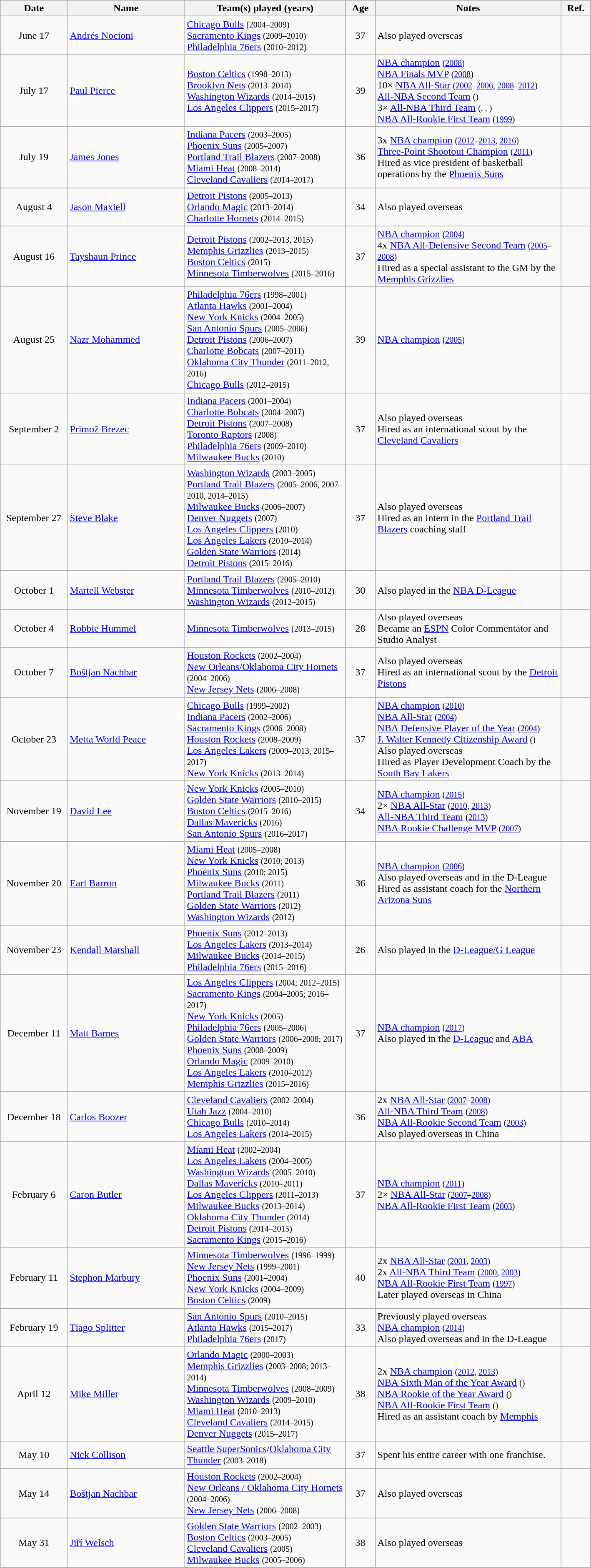<table class="wikitable">
<tr>
<th style="width:100px">Date</th>
<th style="width:180px">Name</th>
<th style="width:250px">Team(s) played (years)</th>
<th style="width:40px">Age</th>
<th style="width:290px">Notes</th>
<th style="width:40px">Ref.</th>
</tr>
<tr>
<td align=center>June 17</td>
<td><a href='#'>Andrés Nocioni</a></td>
<td><a href='#'>Chicago Bulls</a> <small>(2004–2009)</small><br><a href='#'>Sacramento Kings</a> <small>(2009–2010)</small><br><a href='#'>Philadelphia 76ers</a> <small>(2010–2012)</small></td>
<td align=center>37</td>
<td>Also played overseas</td>
<td align=center></td>
</tr>
<tr>
<td align=center>July 17</td>
<td><a href='#'>Paul Pierce</a></td>
<td><a href='#'>Boston Celtics</a> <small>(1998–2013)</small><br><a href='#'>Brooklyn Nets</a> <small>(2013–2014)</small><br><a href='#'>Washington Wizards</a> <small>(2014–2015)</small><br><a href='#'>Los Angeles Clippers</a> <small>(2015–2017)</small></td>
<td align=center>39</td>
<td><a href='#'>NBA champion</a> <small>(<a href='#'>2008</a>)</small><br> <a href='#'>NBA Finals MVP</a> <small>(<a href='#'>2008</a>)</small><br>10× <a href='#'>NBA All-Star</a> <small>(<a href='#'>2002</a>–<a href='#'>2006</a>, <a href='#'>2008</a>–<a href='#'>2012</a>)</small><br><a href='#'>All-NBA Second Team</a> <small>()</small><br>3× <a href='#'>All-NBA Third Team</a> <small>(, , )</small><br><a href='#'>NBA All-Rookie First Team</a> <small>(<a href='#'>1999</a>)</small></td>
<td align=center></td>
</tr>
<tr>
<td align=center>July 19</td>
<td><a href='#'>James Jones</a></td>
<td><a href='#'>Indiana Pacers</a> <small>(2003–2005)</small><br><a href='#'>Phoenix Suns</a> <small>(2005–2007)</small><br><a href='#'>Portland Trail Blazers</a> <small>(2007–2008)</small><br><a href='#'>Miami Heat</a> <small>(2008–2014)</small><br><a href='#'>Cleveland Cavaliers</a> <small>(2014–2017)</small></td>
<td align=center>36</td>
<td>3x <a href='#'>NBA champion</a> <small>(<a href='#'>2012</a>–<a href='#'>2013</a>, <a href='#'>2016</a>)</small><br><a href='#'>Three-Point Shootout Champion</a> <small>(<a href='#'>2011</a>)</small><br>Hired as vice president of basketball<br>operations by the <a href='#'>Phoenix Suns</a></td>
<td align=center></td>
</tr>
<tr>
<td align=center>August 4</td>
<td><a href='#'>Jason Maxiell</a></td>
<td><a href='#'>Detroit Pistons</a> <small>(2005–2013)</small><br><a href='#'>Orlando Magic</a> <small>(2013–2014)</small><br><a href='#'>Charlotte Hornets</a> <small>(2014–2015)</small></td>
<td align=center>34</td>
<td>Also played overseas</td>
<td align=center></td>
</tr>
<tr>
<td align=center>August 16</td>
<td><a href='#'>Tayshaun Prince</a></td>
<td><a href='#'>Detroit Pistons</a> <small>(2002–2013, 2015)</small><br><a href='#'>Memphis Grizzlies</a> <small>(2013–2015)</small><br><a href='#'>Boston Celtics</a> <small>(2015)</small><br><a href='#'>Minnesota Timberwolves</a> <small>(2015–2016)</small></td>
<td align=center>37</td>
<td><a href='#'>NBA champion</a> <small>(<a href='#'>2004</a>)</small><br>4x <a href='#'>NBA All-Defensive Second Team</a> <small>(<a href='#'>2005</a>–<a href='#'>2008</a>)</small><br>Hired as a special assistant to the GM by the <a href='#'>Memphis Grizzlies</a></td>
<td align=center></td>
</tr>
<tr>
<td align=center>August 25</td>
<td><a href='#'>Nazr Mohammed</a></td>
<td><a href='#'>Philadelphia 76ers</a> <small>(1998–2001)</small><br><a href='#'>Atlanta Hawks</a> <small>(2001–2004)</small><br><a href='#'>New York Knicks</a> <small>(2004–2005)</small><br><a href='#'>San Antonio Spurs</a> <small>(2005–2006)</small><br><a href='#'>Detroit Pistons</a> <small>(2006–2007)</small><br><a href='#'>Charlotte Bobcats</a> <small>(2007–2011)</small><br><a href='#'>Oklahoma City Thunder</a> <small>(2011–2012, 2016)</small><br><a href='#'>Chicago Bulls</a> <small>(2012–2015)</small></td>
<td align=center>39</td>
<td><a href='#'>NBA champion</a> <small>(<a href='#'>2005</a>)</small></td>
<td align=center></td>
</tr>
<tr>
<td align=center>September 2</td>
<td><a href='#'>Primož Brezec</a></td>
<td><a href='#'>Indiana Pacers</a> <small>(2001–2004)</small><br><a href='#'>Charlotte Bobcats</a> <small>(2004–2007)</small><br><a href='#'>Detroit Pistons</a> <small>(2007–2008)</small><br><a href='#'>Toronto Raptors</a> <small>(2008)</small><br><a href='#'>Philadelphia 76ers</a> <small>(2009–2010)</small><br><a href='#'>Milwaukee Bucks</a> <small>(2010)</small></td>
<td align=center>37</td>
<td>Also played overseas<br>Hired as an international scout by the <a href='#'>Cleveland Cavaliers</a></td>
<td align=center></td>
</tr>
<tr>
<td align=center>September 27</td>
<td><a href='#'>Steve Blake</a></td>
<td><a href='#'>Washington Wizards</a> <small>(2003–2005)</small><br><a href='#'>Portland Trail Blazers</a> <small>(2005–2006, 2007–2010, 2014–2015)</small><br><a href='#'>Milwaukee Bucks</a> <small>(2006–2007)</small><br><a href='#'>Denver Nuggets</a> <small>(2007)</small><br><a href='#'>Los Angeles Clippers</a> <small>(2010)</small><br><a href='#'>Los Angeles Lakers</a> <small>(2010–2014)</small><br><a href='#'>Golden State Warriors</a> <small>(2014)</small><br><a href='#'>Detroit Pistons</a> <small>(2015–2016)</small></td>
<td align=center>37</td>
<td>Also played overseas<br>Hired as an intern in the <a href='#'>Portland Trail Blazers</a> coaching staff</td>
<td align=center></td>
</tr>
<tr>
<td align=center>October 1</td>
<td><a href='#'>Martell Webster</a></td>
<td><a href='#'>Portland Trail Blazers</a> <small>(2005–2010)</small><br><a href='#'>Minnesota Timberwolves</a> <small>(2010–2012)</small><br><a href='#'>Washington Wizards</a> <small>(2012–2015)</small></td>
<td align=center>30</td>
<td>Also played in the <a href='#'>NBA D-League</a></td>
<td align=center></td>
</tr>
<tr>
<td align=center>October 4</td>
<td><a href='#'>Robbie Hummel</a></td>
<td><a href='#'>Minnesota Timberwolves</a> <small>(2013–2015)</small><br></td>
<td align=center>28</td>
<td>Also played overseas<br> Became an <a href='#'>ESPN</a> Color Commentator and Studio Analyst</td>
<td align=center></td>
</tr>
<tr>
<td align=center>October 7</td>
<td><a href='#'>Boštjan Nachbar</a></td>
<td><a href='#'>Houston Rockets</a> <small>(2002–2004)</small><br><a href='#'>New Orleans/Oklahoma City Hornets</a> <small>(2004–2006)</small><br><a href='#'>New Jersey Nets</a> <small>(2006–2008)</small></td>
<td align=center>37</td>
<td>Also played overseas<br>Hired as an international scout by the <a href='#'>Detroit Pistons</a></td>
<td align=center></td>
</tr>
<tr>
<td align=center>October 23</td>
<td><a href='#'>Metta World Peace</a></td>
<td><a href='#'>Chicago Bulls</a> <small>(1999–2002)</small><br><a href='#'>Indiana Pacers</a> <small>(2002–2006)</small><br><a href='#'>Sacramento Kings</a> <small>(2006–2008)</small><br><a href='#'>Houston Rockets</a> <small>(2008–2009)</small><br><a href='#'>Los Angeles Lakers</a> <small>(2009–2013, 2015–2017)</small><br><a href='#'>New York Knicks</a> <small>(2013–2014)</small></td>
<td align=center>37</td>
<td><a href='#'>NBA champion</a> <small>(<a href='#'>2010</a>)</small><br><a href='#'>NBA All-Star</a> <small>(<a href='#'>2004</a>)</small><br><a href='#'>NBA Defensive Player of the Year</a> <small>(<a href='#'>2004</a>)</small><br><a href='#'>J. Walter Kennedy Citizenship Award</a> <small>()</small><br>Also played overseas<br>Hired as Player Development Coach by the <a href='#'>South Bay Lakers</a></td>
<td align=center></td>
</tr>
<tr>
<td align=center>November 19</td>
<td><a href='#'>David Lee</a></td>
<td><a href='#'>New York Knicks</a> <small>(2005–2010)</small><br><a href='#'>Golden State Warriors</a> <small>(2010–2015)</small><br><a href='#'>Boston Celtics</a> <small>(2015–2016)</small><br><a href='#'>Dallas Mavericks</a> <small>(2016)</small><br><a href='#'>San Antonio Spurs</a> <small>(2016–2017)</small></td>
<td align=center>34</td>
<td><a href='#'>NBA champion</a> <small>(<a href='#'>2015</a>)</small><br>2× <a href='#'>NBA All-Star</a> <small>(<a href='#'>2010</a>, <a href='#'>2013</a>)</small><br><a href='#'>All-NBA Third Team</a> <small>(<a href='#'>2013</a>)</small><br><a href='#'>NBA Rookie Challenge MVP</a> <small>(<a href='#'>2007</a>)</small></td>
<td align=center></td>
</tr>
<tr>
<td align=center>November 20</td>
<td><a href='#'>Earl Barron</a></td>
<td><a href='#'>Miami Heat</a> <small>(2005–2008)</small><br><a href='#'>New York Knicks</a> <small>(2010; 2013)</small><br><a href='#'>Phoenix Suns</a> <small>(2010; 2015)</small><br><a href='#'>Milwaukee Bucks</a> <small>(2011)</small><br><a href='#'>Portland Trail Blazers</a> <small>(2011)</small><br><a href='#'>Golden State Warriors</a> <small>(2012)</small><br><a href='#'>Washington Wizards</a> <small>(2012)</small></td>
<td align=center>36</td>
<td><a href='#'>NBA champion</a> <small>(<a href='#'>2006</a>)</small><br>Also played overseas and in the D-League<br>Hired as assistant coach for the <a href='#'>Northern Arizona Suns</a></td>
<td align=center></td>
</tr>
<tr>
<td align=center>November 23</td>
<td><a href='#'>Kendall Marshall</a></td>
<td><a href='#'>Phoenix Suns</a> <small>(2012–2013)</small><br><a href='#'>Los Angeles Lakers</a> <small>(2013–2014)</small><br><a href='#'>Milwaukee Bucks</a> <small>(2014–2015)</small><br><a href='#'>Philadelphia 76ers</a> <small>(2015–2016)</small></td>
<td align=center>26</td>
<td>Also played in the <a href='#'>D-League/G League</a></td>
<td align=center></td>
</tr>
<tr>
<td align=center>December 11</td>
<td><a href='#'>Matt Barnes</a></td>
<td><a href='#'>Los Angeles Clippers</a> <small>(2004; 2012–2015)</small><br><a href='#'>Sacramento Kings</a> <small>(2004–2005; 2016–2017)</small><br><a href='#'>New York Knicks</a> <small>(2005)</small><br><a href='#'>Philadelphia 76ers</a> <small>(2005–2006)</small><br><a href='#'>Golden State Warriors</a> <small>(2006–2008; 2017)</small><br><a href='#'>Phoenix Suns</a> <small>(2008–2009)</small><br><a href='#'>Orlando Magic</a> <small>(2009–2010)</small><br><a href='#'>Los Angeles Lakers</a> <small>(2010–2012)</small><br><a href='#'>Memphis Grizzlies</a> <small>(2015–2016)</small></td>
<td align=center>37</td>
<td><a href='#'>NBA champion</a> <small>(<a href='#'>2017</a>)</small><br>Also played in the <a href='#'>D-League</a> and <a href='#'>ABA</a></td>
<td align=center></td>
</tr>
<tr>
<td align=center>December 18</td>
<td><a href='#'>Carlos Boozer</a></td>
<td><a href='#'>Cleveland Cavaliers</a> <small>(2002–2004)</small><br><a href='#'>Utah Jazz</a> <small>(2004–2010)</small><br><a href='#'>Chicago Bulls</a> <small>(2010–2014)</small><br><a href='#'>Los Angeles Lakers</a> <small>(2014–2015)</small></td>
<td align=center>36</td>
<td>2x <a href='#'>NBA All-Star</a> <small>(<a href='#'>2007</a>–<a href='#'>2008</a>)</small><br><a href='#'>All-NBA Third Team</a> <small>(<a href='#'>2008</a>)</small><br><a href='#'>NBA All-Rookie Second Team</a> <small>(<a href='#'>2003</a>)</small><br>Also played overseas in China</td>
<td align=center></td>
</tr>
<tr>
<td align=center>February 6</td>
<td><a href='#'>Caron Butler</a></td>
<td><a href='#'>Miami Heat</a> <small>(2002–2004)</small><br><a href='#'>Los Angeles Lakers</a> <small>(2004–2005)</small><br><a href='#'>Washington Wizards</a> <small>(2005–2010)</small><br><a href='#'>Dallas Mavericks</a> <small>(2010–2011)</small><br><a href='#'>Los Angeles Clippers</a> <small>(2011–2013)</small><br><a href='#'>Milwaukee Bucks</a> <small>(2013–2014)</small><br><a href='#'>Oklahoma City Thunder</a> <small>(2014)</small><br><a href='#'>Detroit Pistons</a> <small>(2014–2015)</small><br><a href='#'>Sacramento Kings</a> <small>(2015–2016)</small></td>
<td align=center>37</td>
<td><a href='#'>NBA champion</a> <small>(<a href='#'>2011</a>)</small><br>2× <a href='#'>NBA All-Star</a> <small>(<a href='#'>2007</a>–<a href='#'>2008</a>)</small><br><a href='#'>NBA All-Rookie First Team</a> <small>(<a href='#'>2003</a>)</small></td>
<td align=center></td>
</tr>
<tr>
<td align=center>February 11</td>
<td><a href='#'>Stephon Marbury</a></td>
<td><a href='#'>Minnesota Timberwolves</a> <small>(1996–1999)</small><br><a href='#'>New Jersey Nets</a> <small>(1999–2001)</small><br><a href='#'>Phoenix Suns</a> <small>(2001–2004)</small><br><a href='#'>New York Knicks</a> <small>(2004–2009)</small><br><a href='#'>Boston Celtics</a> <small>(2009)</small></td>
<td align=center>40</td>
<td>2x <a href='#'>NBA All-Star</a> <small>(<a href='#'>2001</a>, <a href='#'>2003</a>)</small><br>2x <a href='#'>All-NBA Third Team</a> <small>(<a href='#'>2000</a>, <a href='#'>2003</a>)</small><br><a href='#'>NBA All-Rookie First Team</a> <small>(<a href='#'>1997</a>)</small><br>Later played overseas in China</td>
<td align=center></td>
</tr>
<tr>
<td align=center>February 19</td>
<td><a href='#'>Tiago Splitter</a></td>
<td><a href='#'>San Antonio Spurs</a> <small>(2010–2015)</small><br><a href='#'>Atlanta Hawks</a> <small>(2015–2017)</small><br><a href='#'>Philadelphia 76ers</a> <small>(2017)</small></td>
<td align=center>33</td>
<td>Previously played overseas<br><a href='#'>NBA champion</a> <small>(<a href='#'>2014</a>)</small><br>Also played overseas and in the D-League</td>
<td align=center></td>
</tr>
<tr>
<td align=center>April 12</td>
<td><a href='#'>Mike Miller</a></td>
<td><a href='#'>Orlando Magic</a> <small>(2000–2003)</small><br><a href='#'>Memphis Grizzlies</a> <small>(2003–2008; 2013–2014)</small><br><a href='#'>Minnesota Timberwolves</a> <small>(2008–2009)</small><br><a href='#'>Washington Wizards</a> <small>(2009–2010)</small><br><a href='#'>Miami Heat</a> <small>(2010–2013)</small><br><a href='#'>Cleveland Cavaliers</a> <small>(2014–2015)</small><br><a href='#'>Denver Nuggets</a> <small>(2015–2017)</small></td>
<td align=center>38</td>
<td>2x <a href='#'>NBA champion</a> <small>(<a href='#'>2012</a>, <a href='#'>2013</a>)</small><br><a href='#'>NBA Sixth Man of the Year Award</a> <small>()</small><br><a href='#'>NBA Rookie of the Year Award</a> <small>()</small><br><a href='#'>NBA All-Rookie First Team</a> <small>()</small><br>Hired as an assistant coach by <a href='#'>Memphis</a></td>
<td align=center></td>
</tr>
<tr>
<td align=center>May 10</td>
<td><a href='#'>Nick Collison</a></td>
<td><a href='#'>Seattle SuperSonics</a>/<a href='#'>Oklahoma City Thunder</a> <small>(2003–2018)</small></td>
<td align=center>37</td>
<td>Spent his entire career with one franchise.</td>
<td align=center></td>
</tr>
<tr>
<td align=center>May 14</td>
<td><a href='#'>Boštjan Nachbar</a></td>
<td><a href='#'>Houston Rockets</a> <small>(2002–2004)</small><br><a href='#'>New Orleans / Oklahoma City Hornets</a> <small>(2004–2006)</small><br><a href='#'>New Jersey Nets</a> <small>(2006–2008)</small></td>
<td align=center>37</td>
<td>Also played overseas</td>
<td align=center></td>
</tr>
<tr>
<td align=center>May 31</td>
<td><a href='#'>Jiří Welsch</a></td>
<td><a href='#'>Golden State Warriors</a> <small>(2002–2003)</small><br><a href='#'>Boston Celtics</a> <small>(2003–2005)</small><br><a href='#'>Cleveland Cavaliers</a> <small>(2005)</small><br><a href='#'>Milwaukee Bucks</a> <small>(2005–2006)</small></td>
<td align=center>38</td>
<td>Also played overseas</td>
<td align=center></td>
</tr>
</table>
